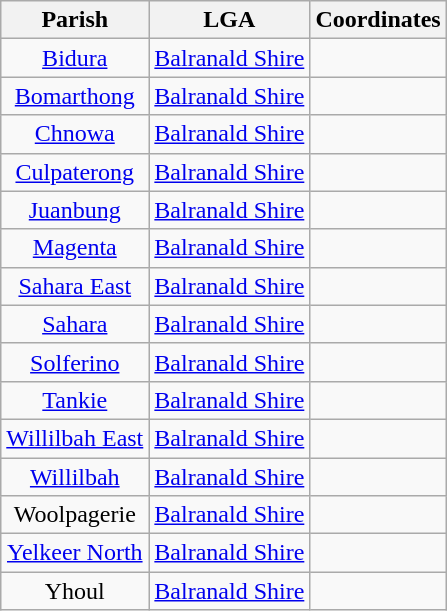<table class="wikitable" style="text-align:center">
<tr>
<th>Parish</th>
<th>LGA</th>
<th>Coordinates</th>
</tr>
<tr>
<td><a href='#'>Bidura</a></td>
<td><a href='#'>Balranald Shire</a></td>
<td></td>
</tr>
<tr>
<td><a href='#'>Bomarthong</a></td>
<td><a href='#'>Balranald Shire</a></td>
<td></td>
</tr>
<tr>
<td><a href='#'>Chnowa</a></td>
<td><a href='#'>Balranald Shire</a></td>
<td></td>
</tr>
<tr>
<td><a href='#'>Culpaterong</a></td>
<td><a href='#'>Balranald Shire</a></td>
<td></td>
</tr>
<tr>
<td><a href='#'>Juanbung</a></td>
<td><a href='#'>Balranald Shire</a></td>
<td></td>
</tr>
<tr>
<td><a href='#'>Magenta</a></td>
<td><a href='#'>Balranald Shire</a></td>
<td></td>
</tr>
<tr>
<td><a href='#'>Sahara East</a></td>
<td><a href='#'>Balranald Shire</a></td>
<td></td>
</tr>
<tr>
<td><a href='#'>Sahara</a></td>
<td><a href='#'>Balranald Shire</a></td>
<td></td>
</tr>
<tr>
<td><a href='#'>Solferino</a></td>
<td><a href='#'>Balranald Shire</a></td>
<td></td>
</tr>
<tr>
<td><a href='#'>Tankie</a></td>
<td><a href='#'>Balranald Shire</a></td>
<td></td>
</tr>
<tr>
<td><a href='#'>Willilbah East</a></td>
<td><a href='#'>Balranald Shire</a></td>
<td></td>
</tr>
<tr>
<td><a href='#'>Willilbah</a></td>
<td><a href='#'>Balranald Shire</a></td>
<td></td>
</tr>
<tr>
<td>Woolpagerie</td>
<td><a href='#'>Balranald Shire</a></td>
<td></td>
</tr>
<tr>
<td><a href='#'>Yelkeer North</a></td>
<td><a href='#'>Balranald Shire</a></td>
<td></td>
</tr>
<tr>
<td>Yhoul</td>
<td><a href='#'>Balranald Shire</a></td>
<td></td>
</tr>
</table>
